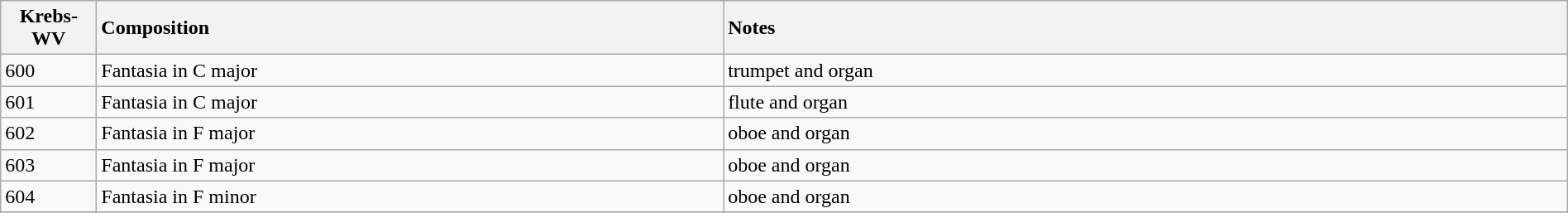<table class="wikitable" width="100%">
<tr>
<th width="70">Krebs-WV</th>
<th style="text-align: left; width: 40%">Composition</th>
<th style="text-align: left;">Notes</th>
</tr>
<tr>
<td>600</td>
<td>Fantasia in C major</td>
<td>trumpet and organ</td>
</tr>
<tr>
<td>601</td>
<td>Fantasia in C major</td>
<td>flute and organ</td>
</tr>
<tr>
<td>602</td>
<td>Fantasia in F major</td>
<td>oboe and organ</td>
</tr>
<tr>
<td>603</td>
<td>Fantasia in F major</td>
<td>oboe and organ</td>
</tr>
<tr>
<td>604</td>
<td>Fantasia in F minor</td>
<td>oboe and organ</td>
</tr>
<tr>
</tr>
</table>
